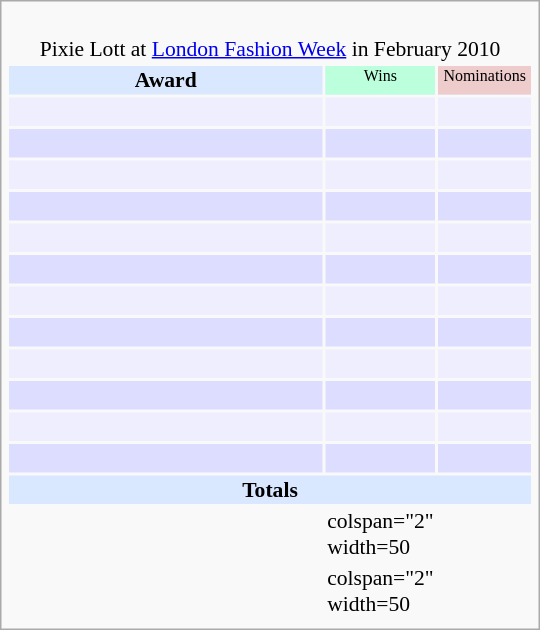<table class="infobox" style="width: 25em; text-align: left; font-size: 90%; vertical-align: middle;">
<tr>
<td colspan="3" style="text-align:center;"><br>Pixie Lott at <a href='#'>London Fashion Week</a> in February 2010</td>
</tr>
<tr bgcolor=#D9E8FF style="text-align:center;">
<th style="vertical-align: middle;">Award</th>
<td style="background:#BFD; font-size:8pt;" width="60px">Wins</td>
<td style="background:#eecccc; font-size:8pt;" width="60px">Nominations</td>
</tr>
<tr bgcolor=#eeeeff>
<td align="center"><br></td>
<td></td>
<td></td>
</tr>
<tr bgcolor=#ddddff>
<td align="center"><br></td>
<td></td>
<td></td>
</tr>
<tr bgcolor=#eeeeff>
<td align="center"><br></td>
<td></td>
<td></td>
</tr>
<tr bgcolor=#ddddff>
<td align="center"><br></td>
<td></td>
<td></td>
</tr>
<tr bgcolor=#eeeeff>
<td align="center"><br></td>
<td></td>
<td></td>
</tr>
<tr bgcolor=#ddddff>
<td align="center"><br></td>
<td></td>
<td></td>
</tr>
<tr bgcolor=#eeeeff>
<td align="center"><br></td>
<td></td>
<td></td>
</tr>
<tr bgcolor=#ddddff>
<td align="center"><br></td>
<td></td>
<td></td>
</tr>
<tr bgcolor=#eeeeff>
<td align="center"><br></td>
<td></td>
<td></td>
</tr>
<tr bgcolor=#ddddff>
<td align="center"><br></td>
<td></td>
<td></td>
</tr>
<tr bgcolor=#eeeeff>
<td align="center"><br></td>
<td></td>
<td></td>
</tr>
<tr bgcolor=#ddddff>
<td align="center"><br></td>
<td></td>
<td></td>
</tr>
<tr bgcolor=#D9E8FF>
<td colspan="3" style="text-align:center;"><strong>Totals</strong></td>
</tr>
<tr>
<td></td>
<td>colspan="2" width=50 </td>
</tr>
<tr>
<td></td>
<td>colspan="2" width=50 </td>
</tr>
<tr>
</tr>
</table>
